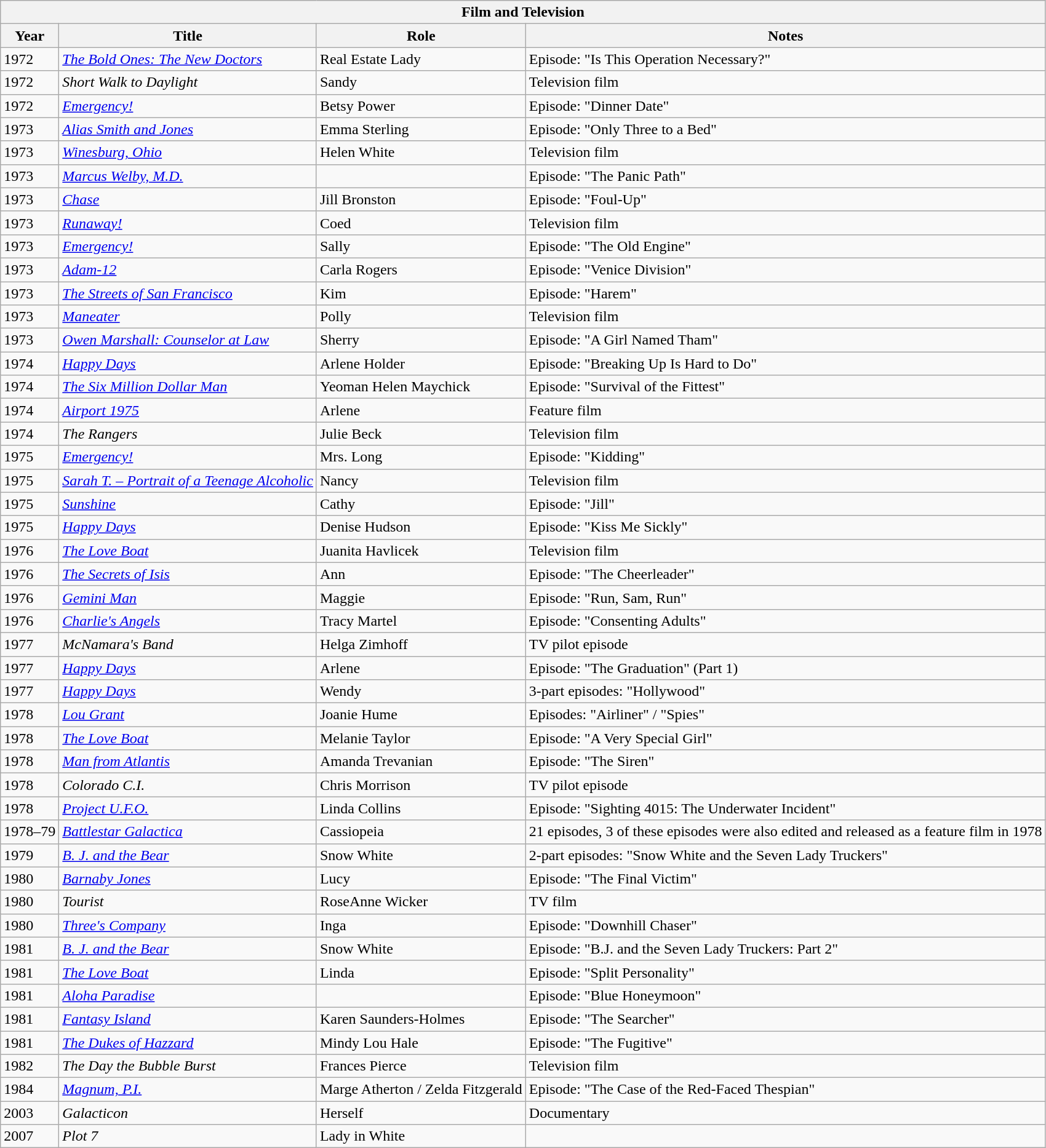<table class="wikitable" style="font-size: 100%">
<tr>
<th colspan=4>Film and Television</th>
</tr>
<tr style="text-align:center;">
<th>Year</th>
<th>Title</th>
<th>Role</th>
<th>Notes</th>
</tr>
<tr>
<td>1972</td>
<td><em><a href='#'>The Bold Ones: The New Doctors</a></em></td>
<td>Real Estate Lady</td>
<td>Episode: "Is This Operation Necessary?"</td>
</tr>
<tr>
<td>1972</td>
<td><em>Short Walk to Daylight</em></td>
<td>Sandy</td>
<td>Television film</td>
</tr>
<tr>
<td>1972</td>
<td><em><a href='#'>Emergency!</a></em></td>
<td>Betsy Power</td>
<td>Episode: "Dinner Date"</td>
</tr>
<tr>
<td>1973</td>
<td><em><a href='#'>Alias Smith and Jones</a></em></td>
<td>Emma Sterling</td>
<td>Episode: "Only Three to a Bed"</td>
</tr>
<tr>
<td>1973</td>
<td><em><a href='#'>Winesburg, Ohio</a></em></td>
<td>Helen White</td>
<td>Television film</td>
</tr>
<tr>
<td>1973</td>
<td><em><a href='#'>Marcus Welby, M.D.</a></em></td>
<td></td>
<td>Episode: "The Panic Path"</td>
</tr>
<tr>
<td>1973</td>
<td><em><a href='#'>Chase</a></em></td>
<td>Jill Bronston</td>
<td>Episode: "Foul-Up"</td>
</tr>
<tr>
<td>1973</td>
<td><em><a href='#'>Runaway!</a></em></td>
<td>Coed</td>
<td>Television film</td>
</tr>
<tr>
<td>1973</td>
<td><em><a href='#'>Emergency!</a></em></td>
<td>Sally</td>
<td>Episode: "The Old Engine"</td>
</tr>
<tr>
<td>1973</td>
<td><em><a href='#'>Adam-12</a></em></td>
<td>Carla Rogers</td>
<td>Episode: "Venice Division"</td>
</tr>
<tr>
<td>1973</td>
<td><em><a href='#'>The Streets of San Francisco</a></em></td>
<td>Kim</td>
<td>Episode: "Harem"</td>
</tr>
<tr>
<td>1973</td>
<td><em><a href='#'>Maneater</a></em></td>
<td>Polly</td>
<td>Television film</td>
</tr>
<tr>
<td>1973</td>
<td><em><a href='#'>Owen Marshall: Counselor at Law</a></em></td>
<td>Sherry</td>
<td>Episode: "A Girl Named Tham"</td>
</tr>
<tr>
<td>1974</td>
<td><em><a href='#'>Happy Days</a></em></td>
<td>Arlene Holder</td>
<td>Episode: "Breaking Up Is Hard to Do"</td>
</tr>
<tr>
<td>1974</td>
<td><em><a href='#'>The Six Million Dollar Man</a></em></td>
<td>Yeoman Helen Maychick</td>
<td>Episode: "Survival of the Fittest"</td>
</tr>
<tr>
<td>1974</td>
<td><em><a href='#'>Airport 1975</a></em></td>
<td>Arlene</td>
<td>Feature film</td>
</tr>
<tr>
<td>1974</td>
<td><em>The Rangers</em></td>
<td>Julie Beck</td>
<td>Television film</td>
</tr>
<tr>
<td>1975</td>
<td><em><a href='#'>Emergency!</a></em></td>
<td>Mrs. Long</td>
<td>Episode: "Kidding"</td>
</tr>
<tr>
<td>1975</td>
<td><em><a href='#'>Sarah T. – Portrait of a Teenage Alcoholic</a></em></td>
<td>Nancy</td>
<td>Television film</td>
</tr>
<tr>
<td>1975</td>
<td><em><a href='#'>Sunshine</a></em></td>
<td>Cathy</td>
<td>Episode: "Jill"</td>
</tr>
<tr>
<td>1975</td>
<td><em><a href='#'>Happy Days</a></em></td>
<td>Denise Hudson</td>
<td>Episode: "Kiss Me Sickly"</td>
</tr>
<tr>
<td>1976</td>
<td><em><a href='#'>The Love Boat</a></em></td>
<td>Juanita Havlicek</td>
<td>Television film</td>
</tr>
<tr>
<td>1976</td>
<td><em><a href='#'>The Secrets of Isis</a></em></td>
<td>Ann</td>
<td>Episode: "The Cheerleader"</td>
</tr>
<tr>
<td>1976</td>
<td><em><a href='#'>Gemini Man</a></em></td>
<td>Maggie</td>
<td>Episode: "Run, Sam, Run"</td>
</tr>
<tr>
<td>1976</td>
<td><em><a href='#'>Charlie's Angels</a></em></td>
<td>Tracy Martel</td>
<td>Episode: "Consenting Adults"</td>
</tr>
<tr>
<td>1977</td>
<td><em>McNamara's Band</em></td>
<td>Helga Zimhoff</td>
<td>TV pilot episode</td>
</tr>
<tr>
<td>1977</td>
<td><em><a href='#'>Happy Days</a></em></td>
<td>Arlene</td>
<td>Episode: "The Graduation" (Part 1)</td>
</tr>
<tr>
<td>1977</td>
<td><em><a href='#'>Happy Days</a></em></td>
<td>Wendy</td>
<td>3-part episodes: "Hollywood"</td>
</tr>
<tr>
<td>1978</td>
<td><em><a href='#'>Lou Grant</a></em></td>
<td>Joanie Hume</td>
<td>Episodes: "Airliner" / "Spies"</td>
</tr>
<tr>
<td>1978</td>
<td><em><a href='#'>The Love Boat</a></em></td>
<td>Melanie Taylor</td>
<td>Episode: "A Very Special Girl"</td>
</tr>
<tr>
<td>1978</td>
<td><em><a href='#'>Man from Atlantis</a></em></td>
<td>Amanda Trevanian</td>
<td>Episode: "The Siren"</td>
</tr>
<tr>
<td>1978</td>
<td><em>Colorado C.I.</em></td>
<td>Chris Morrison</td>
<td>TV pilot episode</td>
</tr>
<tr>
<td>1978</td>
<td><em><a href='#'>Project U.F.O.</a></em></td>
<td>Linda Collins</td>
<td>Episode: "Sighting 4015: The Underwater Incident"</td>
</tr>
<tr>
<td>1978–79</td>
<td><em><a href='#'>Battlestar Galactica</a></em></td>
<td>Cassiopeia</td>
<td>21 episodes, 3 of these episodes were also edited and released as a feature film in 1978</td>
</tr>
<tr>
<td>1979</td>
<td><em><a href='#'>B. J. and the Bear</a></em></td>
<td>Snow White</td>
<td>2-part episodes: "Snow White and the Seven Lady Truckers"</td>
</tr>
<tr>
<td>1980</td>
<td><em><a href='#'>Barnaby Jones</a></em></td>
<td>Lucy</td>
<td>Episode: "The Final Victim"</td>
</tr>
<tr>
<td>1980</td>
<td><em>Tourist</em></td>
<td>RoseAnne Wicker</td>
<td>TV film</td>
</tr>
<tr>
<td>1980</td>
<td><em><a href='#'>Three's Company</a></em></td>
<td>Inga</td>
<td>Episode: "Downhill Chaser"</td>
</tr>
<tr>
<td>1981</td>
<td><em><a href='#'>B. J. and the Bear</a></em></td>
<td>Snow White</td>
<td>Episode: "B.J. and the Seven Lady Truckers: Part 2"</td>
</tr>
<tr>
<td>1981</td>
<td><em><a href='#'>The Love Boat</a></em></td>
<td>Linda</td>
<td>Episode: "Split Personality"</td>
</tr>
<tr>
<td>1981</td>
<td><em><a href='#'>Aloha Paradise</a></em></td>
<td></td>
<td>Episode: "Blue Honeymoon"</td>
</tr>
<tr>
<td>1981</td>
<td><em><a href='#'>Fantasy Island</a></em></td>
<td>Karen Saunders-Holmes</td>
<td>Episode: "The Searcher"</td>
</tr>
<tr>
<td>1981</td>
<td><em><a href='#'>The Dukes of Hazzard</a></em></td>
<td>Mindy Lou Hale</td>
<td>Episode: "The Fugitive"</td>
</tr>
<tr>
<td>1982</td>
<td><em>The Day the Bubble Burst</em></td>
<td>Frances Pierce</td>
<td>Television film</td>
</tr>
<tr>
<td>1984</td>
<td><em><a href='#'>Magnum, P.I.</a></em></td>
<td>Marge Atherton / Zelda Fitzgerald</td>
<td>Episode: "The Case of the Red-Faced Thespian"</td>
</tr>
<tr>
<td>2003</td>
<td><em>Galacticon</em></td>
<td>Herself</td>
<td>Documentary</td>
</tr>
<tr>
<td>2007</td>
<td><em>Plot 7</em></td>
<td>Lady in White</td>
<td></td>
</tr>
</table>
